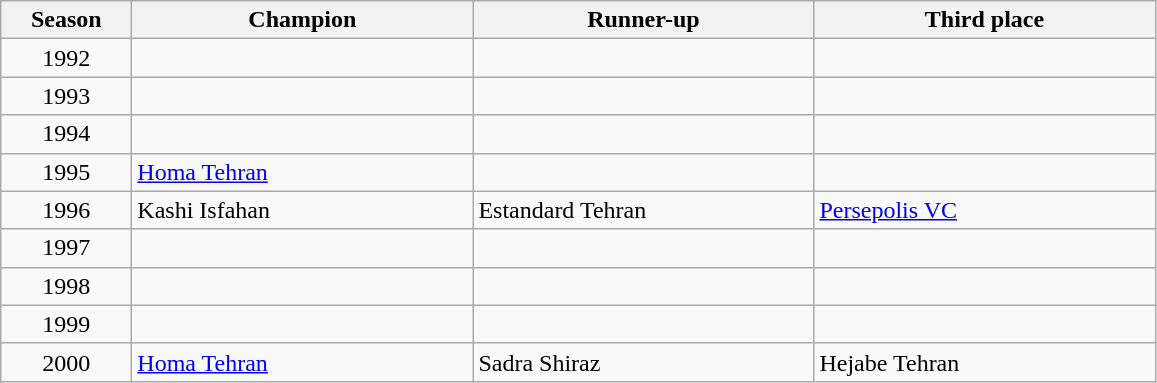<table class="wikitable">
<tr>
<th width=80>Season</th>
<th width=220>Champion</th>
<th width=220>Runner-up</th>
<th width=220>Third place</th>
</tr>
<tr>
<td align=center>1992</td>
<td></td>
<td></td>
<td></td>
</tr>
<tr>
<td align=center>1993</td>
<td></td>
<td></td>
<td></td>
</tr>
<tr>
<td align=center>1994</td>
<td></td>
<td></td>
<td></td>
</tr>
<tr>
<td align=center>1995</td>
<td><a href='#'>Homa Tehran</a></td>
<td></td>
<td></td>
</tr>
<tr>
<td align=center>1996</td>
<td>Kashi Isfahan</td>
<td>Estandard Tehran</td>
<td><a href='#'>Persepolis VC</a></td>
</tr>
<tr>
<td align=center>1997</td>
<td></td>
<td></td>
<td></td>
</tr>
<tr>
<td align=center>1998</td>
<td></td>
<td></td>
<td></td>
</tr>
<tr>
<td align=center>1999</td>
<td></td>
<td></td>
<td></td>
</tr>
<tr>
<td align=center>2000</td>
<td><a href='#'>Homa Tehran</a></td>
<td>Sadra Shiraz</td>
<td>Hejabe Tehran</td>
</tr>
</table>
